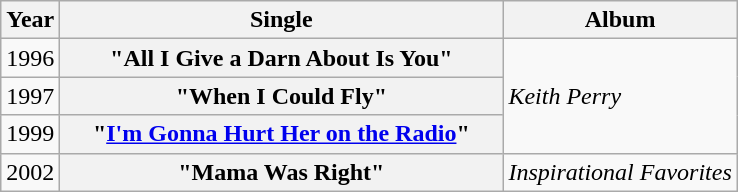<table class="wikitable plainrowheaders">
<tr>
<th>Year</th>
<th style="width:18em;">Single</th>
<th>Album</th>
</tr>
<tr>
<td>1996</td>
<th scope="row">"All I Give a Darn About Is You"</th>
<td rowspan="3"><em>Keith Perry</em></td>
</tr>
<tr>
<td>1997</td>
<th scope="row">"When I Could Fly"</th>
</tr>
<tr>
<td>1999</td>
<th scope="row">"<a href='#'>I'm Gonna Hurt Her on the Radio</a>"</th>
</tr>
<tr>
<td>2002</td>
<th scope="row">"Mama Was Right"</th>
<td><em>Inspirational Favorites</em></td>
</tr>
</table>
